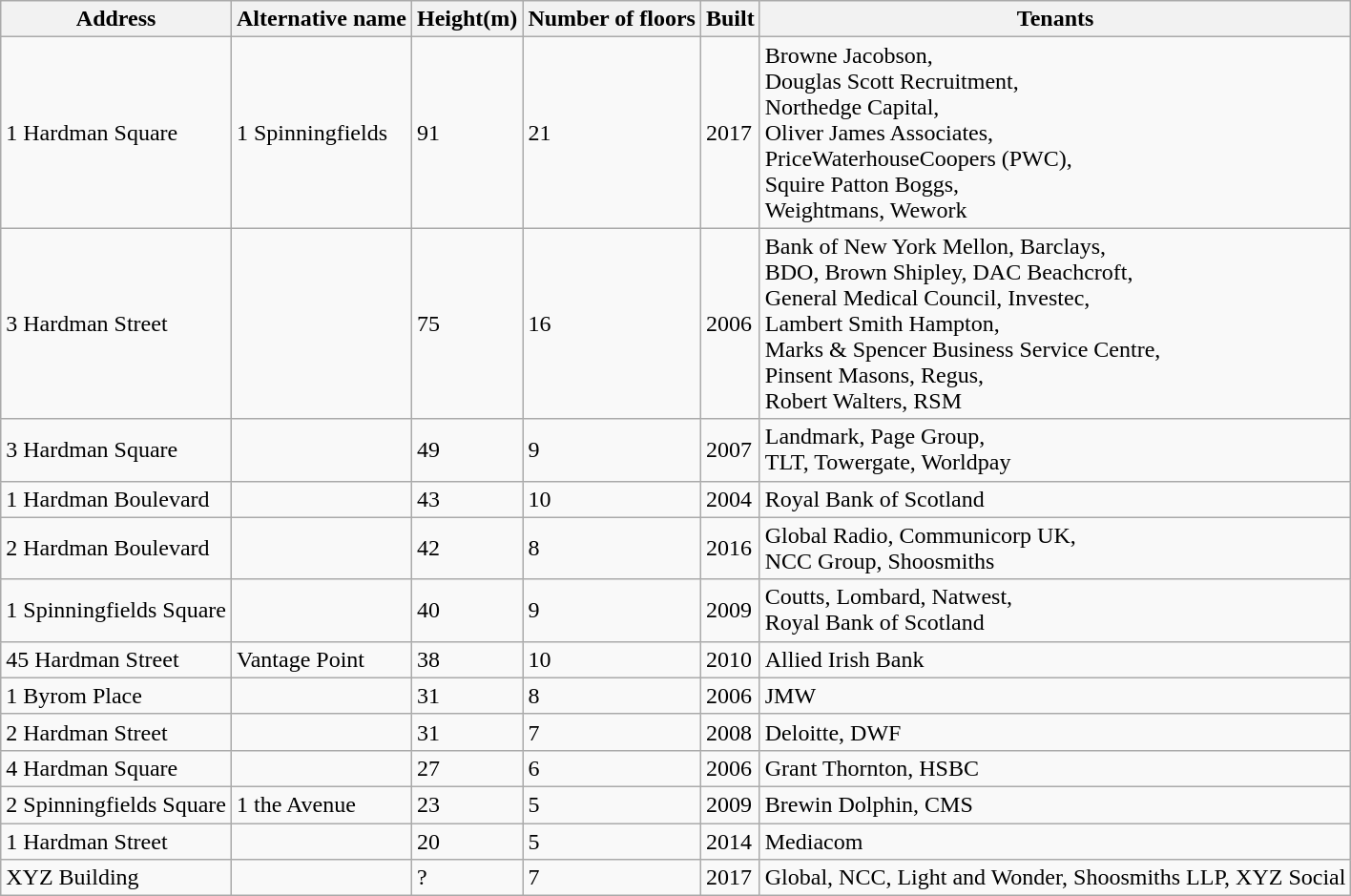<table class="wikitable">
<tr>
<th>Address</th>
<th>Alternative name</th>
<th>Height(m)</th>
<th>Number of floors</th>
<th>Built</th>
<th>Tenants</th>
</tr>
<tr>
<td>1 Hardman Square</td>
<td>1 Spinningfields</td>
<td>91</td>
<td>21</td>
<td>2017</td>
<td>Browne Jacobson,<br>Douglas Scott Recruitment,<br>Northedge Capital,<br>Oliver James Associates,<br>PriceWaterhouseCoopers (PWC),<br>Squire Patton Boggs,<br>Weightmans, Wework</td>
</tr>
<tr>
<td>3 Hardman Street</td>
<td></td>
<td>75</td>
<td>16</td>
<td>2006</td>
<td>Bank of New York Mellon, Barclays,<br>BDO, Brown Shipley, DAC Beachcroft,<br>General Medical Council, Investec,<br>Lambert Smith Hampton,<br>Marks & Spencer Business Service Centre,<br>Pinsent Masons, Regus,<br>Robert Walters, RSM</td>
</tr>
<tr>
<td>3 Hardman Square</td>
<td></td>
<td>49</td>
<td>9</td>
<td>2007</td>
<td>Landmark, Page Group,<br>TLT, Towergate, Worldpay</td>
</tr>
<tr>
<td>1 Hardman Boulevard</td>
<td></td>
<td>43</td>
<td>10</td>
<td>2004</td>
<td>Royal Bank of Scotland</td>
</tr>
<tr>
<td>2 Hardman Boulevard</td>
<td></td>
<td>42</td>
<td>8</td>
<td>2016</td>
<td>Global Radio, Communicorp UK,<br>NCC Group, Shoosmiths</td>
</tr>
<tr>
<td>1 Spinningfields Square</td>
<td></td>
<td>40</td>
<td>9</td>
<td>2009</td>
<td>Coutts, Lombard, Natwest,<br>Royal Bank of Scotland</td>
</tr>
<tr>
<td>45 Hardman Street</td>
<td>Vantage Point</td>
<td>38</td>
<td>10</td>
<td>2010</td>
<td>Allied Irish Bank</td>
</tr>
<tr>
<td>1 Byrom Place</td>
<td></td>
<td>31</td>
<td>8</td>
<td>2006</td>
<td>JMW</td>
</tr>
<tr>
<td>2 Hardman Street</td>
<td></td>
<td>31</td>
<td>7</td>
<td>2008</td>
<td>Deloitte, DWF</td>
</tr>
<tr>
<td>4 Hardman Square</td>
<td></td>
<td>27</td>
<td>6</td>
<td>2006</td>
<td>Grant Thornton, HSBC</td>
</tr>
<tr>
<td>2 Spinningfields Square</td>
<td>1 the Avenue</td>
<td>23</td>
<td>5</td>
<td>2009</td>
<td>Brewin Dolphin, CMS</td>
</tr>
<tr>
<td>1 Hardman Street</td>
<td></td>
<td>20</td>
<td>5</td>
<td>2014</td>
<td>Mediacom</td>
</tr>
<tr>
<td>XYZ Building</td>
<td></td>
<td>?</td>
<td>7</td>
<td>2017</td>
<td>Global, NCC, Light and Wonder, Shoosmiths LLP, XYZ Social</td>
</tr>
</table>
